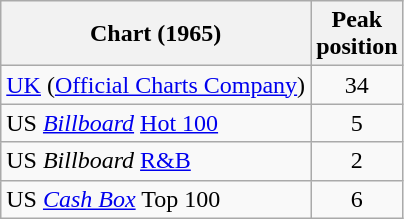<table class="wikitable sortable">
<tr>
<th>Chart (1965)</th>
<th>Peak<br>position</th>
</tr>
<tr>
<td><a href='#'>UK</a> (<a href='#'>Official Charts Company</a>)</td>
<td style="text-align:center;">34</td>
</tr>
<tr>
<td>US <em><a href='#'>Billboard</a></em> <a href='#'>Hot 100</a></td>
<td style="text-align:center;">5</td>
</tr>
<tr>
<td>US <em>Billboard</em> <a href='#'>R&B</a></td>
<td style="text-align:center;">2</td>
</tr>
<tr>
<td>US <a href='#'><em>Cash Box</em></a> Top 100</td>
<td align="center">6</td>
</tr>
</table>
